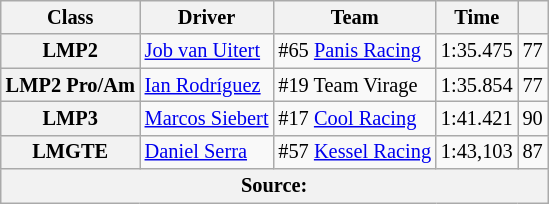<table class="wikitable" style="font-size:85%;">
<tr>
<th>Class</th>
<th>Driver</th>
<th>Team</th>
<th>Time</th>
<th></th>
</tr>
<tr>
<th>LMP2</th>
<td> <a href='#'>Job van Uitert</a></td>
<td> #65 <a href='#'>Panis Racing</a></td>
<td>1:35.475</td>
<td align="center">77</td>
</tr>
<tr>
<th>LMP2 Pro/Am</th>
<td> <a href='#'>Ian Rodríguez</a></td>
<td> #19 Team Virage</td>
<td>1:35.854</td>
<td align="center">77</td>
</tr>
<tr>
<th>LMP3</th>
<td> <a href='#'>Marcos Siebert</a></td>
<td> #17 <a href='#'>Cool Racing</a></td>
<td>1:41.421</td>
<td align="center">90</td>
</tr>
<tr>
<th>LMGTE</th>
<td> <a href='#'>Daniel Serra</a></td>
<td> #57 <a href='#'>Kessel Racing</a></td>
<td>1:43,103</td>
<td align="center">87</td>
</tr>
<tr>
<th colspan="5">Source:</th>
</tr>
</table>
